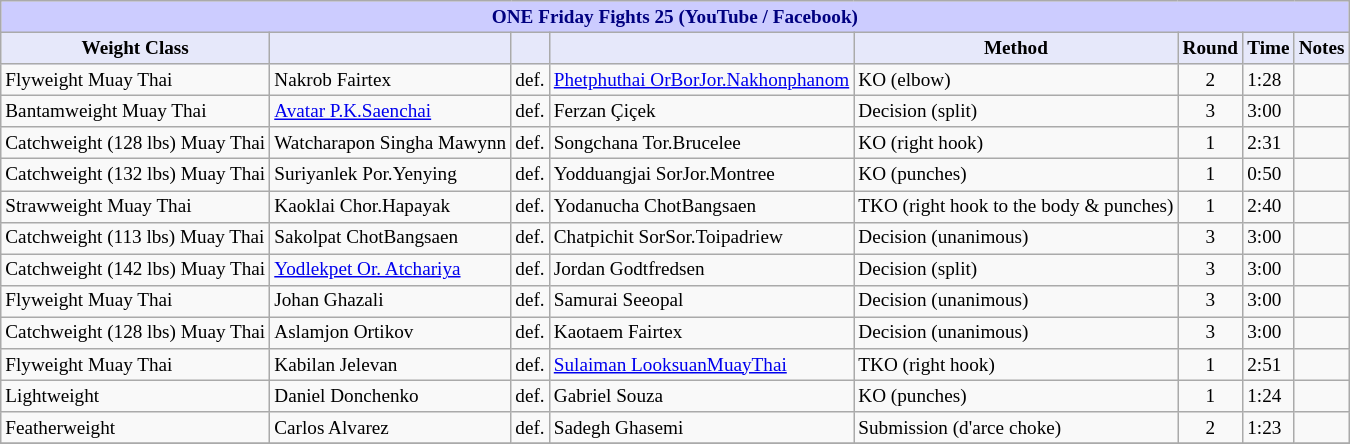<table class="wikitable" style="font-size: 80%;">
<tr>
<th colspan="8" style="background-color: #ccf; color: #000080; text-align: center;"><strong>ONE Friday Fights 25 (YouTube / Facebook)</strong></th>
</tr>
<tr>
<th colspan="1" style="background-color: #E6E8FA; color: #000000; text-align: center;">Weight Class</th>
<th colspan="1" style="background-color: #E6E8FA; color: #000000; text-align: center;"></th>
<th colspan="1" style="background-color: #E6E8FA; color: #000000; text-align: center;"></th>
<th colspan="1" style="background-color: #E6E8FA; color: #000000; text-align: center;"></th>
<th colspan="1" style="background-color: #E6E8FA; color: #000000; text-align: center;">Method</th>
<th colspan="1" style="background-color: #E6E8FA; color: #000000; text-align: center;">Round</th>
<th colspan="1" style="background-color: #E6E8FA; color: #000000; text-align: center;">Time</th>
<th colspan="1" style="background-color: #E6E8FA; color: #000000; text-align: center;">Notes</th>
</tr>
<tr>
<td>Flyweight Muay Thai</td>
<td> Nakrob Fairtex</td>
<td>def.</td>
<td> <a href='#'>Phetphuthai OrBorJor.Nakhonphanom</a></td>
<td>KO (elbow)</td>
<td align=center>2</td>
<td>1:28</td>
<td></td>
</tr>
<tr>
<td>Bantamweight Muay Thai</td>
<td> <a href='#'>Avatar P.K.Saenchai</a></td>
<td>def.</td>
<td> Ferzan Çiçek</td>
<td>Decision (split)</td>
<td align=center>3</td>
<td>3:00</td>
<td></td>
</tr>
<tr>
<td>Catchweight (128 lbs) Muay Thai</td>
<td> Watcharapon Singha Mawynn</td>
<td>def.</td>
<td> Songchana Tor.Brucelee</td>
<td>KO (right hook)</td>
<td align=center>1</td>
<td>2:31</td>
<td></td>
</tr>
<tr>
<td>Catchweight (132 lbs) Muay Thai</td>
<td> Suriyanlek Por.Yenying</td>
<td>def.</td>
<td> Yodduangjai SorJor.Montree</td>
<td>KO (punches)</td>
<td align=center>1</td>
<td>0:50</td>
<td></td>
</tr>
<tr>
<td>Strawweight Muay Thai</td>
<td> Kaoklai Chor.Hapayak</td>
<td>def.</td>
<td> Yodanucha ChotBangsaen</td>
<td>TKO (right hook to the body & punches)</td>
<td align=center>1</td>
<td>2:40</td>
<td></td>
</tr>
<tr>
<td>Catchweight (113 lbs) Muay Thai</td>
<td> Sakolpat ChotBangsaen</td>
<td>def.</td>
<td> Chatpichit SorSor.Toipadriew</td>
<td>Decision (unanimous)</td>
<td align=center>3</td>
<td>3:00</td>
<td></td>
</tr>
<tr>
<td>Catchweight (142 lbs) Muay Thai</td>
<td> <a href='#'>Yodlekpet Or. Atchariya</a></td>
<td>def.</td>
<td> Jordan Godtfredsen</td>
<td>Decision (split)</td>
<td align=center>3</td>
<td>3:00</td>
<td></td>
</tr>
<tr>
<td>Flyweight Muay Thai</td>
<td> Johan Ghazali</td>
<td>def.</td>
<td> Samurai Seeopal</td>
<td>Decision (unanimous)</td>
<td align=center>3</td>
<td>3:00</td>
<td></td>
</tr>
<tr>
<td>Catchweight (128 lbs) Muay Thai</td>
<td> Aslamjon Ortikov</td>
<td>def.</td>
<td> Kaotaem Fairtex</td>
<td>Decision (unanimous)</td>
<td align=center>3</td>
<td>3:00</td>
<td></td>
</tr>
<tr>
<td>Flyweight Muay Thai</td>
<td> Kabilan Jelevan</td>
<td>def.</td>
<td> <a href='#'>Sulaiman LooksuanMuayThai</a></td>
<td>TKO (right hook)</td>
<td align=center>1</td>
<td>2:51</td>
<td></td>
</tr>
<tr>
<td>Lightweight</td>
<td> Daniel Donchenko</td>
<td>def.</td>
<td> Gabriel Souza</td>
<td>KO (punches)</td>
<td align=center>1</td>
<td>1:24</td>
<td></td>
</tr>
<tr>
<td>Featherweight</td>
<td> Carlos Alvarez</td>
<td>def.</td>
<td> Sadegh Ghasemi</td>
<td>Submission (d'arce choke)</td>
<td align=center>2</td>
<td>1:23</td>
<td></td>
</tr>
<tr>
</tr>
</table>
